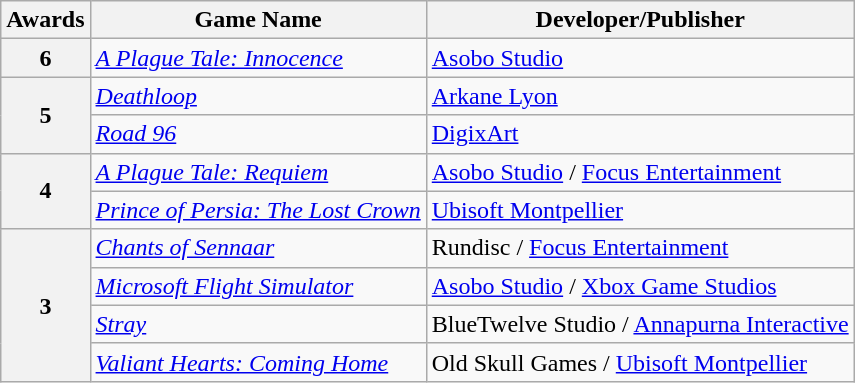<table class="wikitable sortable plainrowheaders">
<tr>
<th scope="col">Awards</th>
<th scope="col">Game Name</th>
<th scope="col">Developer/Publisher</th>
</tr>
<tr>
<th scope="row" style="text-align: center">6</th>
<td><em><a href='#'>A Plague Tale: Innocence</a></em></td>
<td><a href='#'>Asobo Studio</a></td>
</tr>
<tr>
<th scope="row" style="text-align: center" rowspan="2">5</th>
<td><em><a href='#'>Deathloop</a></em></td>
<td><a href='#'>Arkane Lyon</a></td>
</tr>
<tr>
<td><em><a href='#'>Road 96</a></em></td>
<td><a href='#'>DigixArt</a></td>
</tr>
<tr>
<th scope="row" style="text-align: center" rowspan="2">4</th>
<td><em><a href='#'>A Plague Tale: Requiem</a></em></td>
<td><a href='#'>Asobo Studio</a> / <a href='#'>Focus Entertainment</a></td>
</tr>
<tr>
<td><em><a href='#'>Prince of Persia: The Lost Crown</a></em></td>
<td><a href='#'>Ubisoft Montpellier</a></td>
</tr>
<tr>
<th scope="row" style="text-align: center" rowspan="4">3</th>
<td><em><a href='#'>Chants of Sennaar</a></em></td>
<td>Rundisc / <a href='#'>Focus Entertainment</a></td>
</tr>
<tr>
<td><em><a href='#'>Microsoft Flight Simulator</a></em></td>
<td><a href='#'>Asobo Studio</a> / <a href='#'>Xbox Game Studios</a></td>
</tr>
<tr>
<td><em><a href='#'>Stray</a></em></td>
<td>BlueTwelve Studio / <a href='#'>Annapurna Interactive</a></td>
</tr>
<tr>
<td><em><a href='#'>Valiant Hearts: Coming Home</a></em></td>
<td>Old Skull Games / <a href='#'>Ubisoft Montpellier</a></td>
</tr>
</table>
